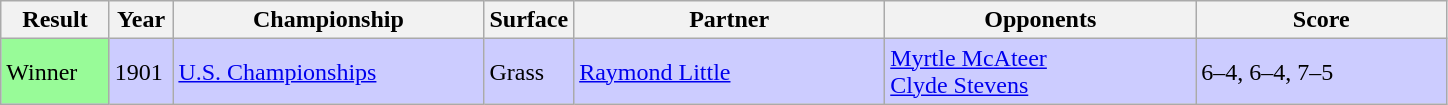<table class="sortable wikitable">
<tr>
<th style="width:65px">Result</th>
<th style="width:35px">Year</th>
<th style="width:200px">Championship</th>
<th style="width:50px">Surface</th>
<th style="width:200px">Partner</th>
<th style="width:200px">Opponents</th>
<th style="width:160px" class="unsortable">Score</th>
</tr>
<tr style="background:#ccf;">
<td style="background:#98fb98;">Winner</td>
<td>1901</td>
<td><a href='#'>U.S. Championships</a></td>
<td>Grass</td>
<td> <a href='#'>Raymond Little</a></td>
<td> <a href='#'>Myrtle McAteer</a><br> <a href='#'>Clyde Stevens</a></td>
<td>6–4, 6–4, 7–5</td>
</tr>
</table>
